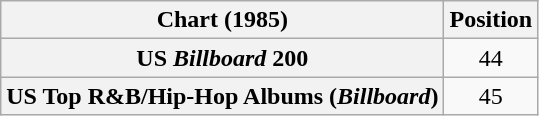<table class="wikitable plainrowheaders" style="text-align:center">
<tr>
<th scope="col">Chart (1985)</th>
<th scope="col">Position</th>
</tr>
<tr>
<th scope="row">US <em>Billboard</em> 200</th>
<td>44</td>
</tr>
<tr>
<th scope="row">US Top R&B/Hip-Hop Albums (<em>Billboard</em>)</th>
<td>45</td>
</tr>
</table>
